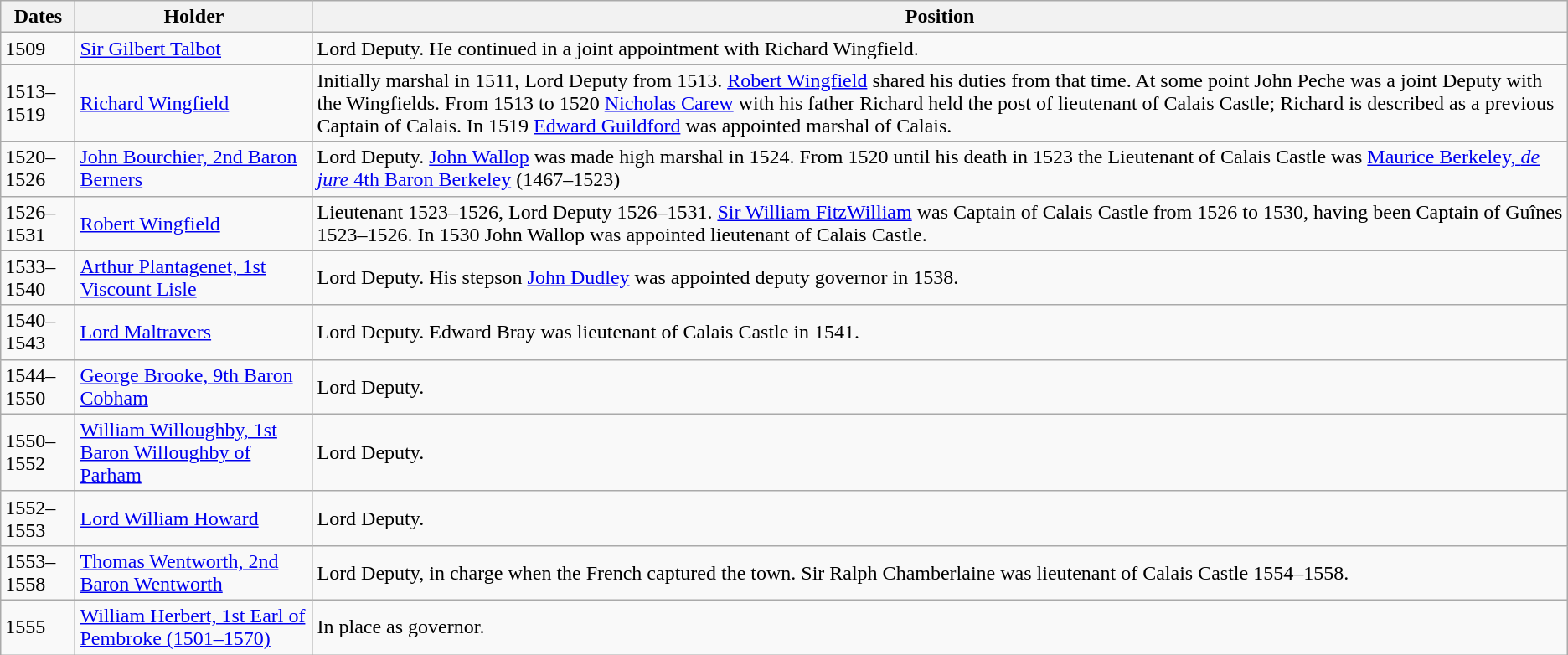<table border=1 class="wikitable">
<tr>
<th>Dates</th>
<th>Holder</th>
<th>Position</th>
</tr>
<tr>
<td>1509</td>
<td><a href='#'>Sir Gilbert Talbot</a></td>
<td>Lord Deputy. He continued in a joint appointment with Richard Wingfield.</td>
</tr>
<tr>
<td>1513–1519</td>
<td><a href='#'>Richard Wingfield</a></td>
<td>Initially marshal in 1511, Lord Deputy from 1513. <a href='#'>Robert Wingfield</a> shared his duties from that time. At some point John Peche was a joint Deputy with the Wingfields. From 1513 to 1520 <a href='#'>Nicholas Carew</a> with his father Richard held the post of lieutenant of Calais Castle; Richard is described as a previous Captain of Calais. In 1519 <a href='#'>Edward Guildford</a> was appointed marshal of Calais.</td>
</tr>
<tr>
<td>1520–1526</td>
<td><a href='#'>John Bourchier, 2nd Baron Berners</a></td>
<td>Lord Deputy. <a href='#'>John Wallop</a> was made high marshal in 1524. From 1520 until his death in 1523 the Lieutenant of Calais Castle was <a href='#'>Maurice Berkeley, <em>de jure</em> 4th Baron Berkeley</a> (1467–1523)</td>
</tr>
<tr>
<td>1526–1531</td>
<td><a href='#'>Robert Wingfield</a></td>
<td>Lieutenant 1523–1526, Lord Deputy 1526–1531. <a href='#'>Sir William FitzWilliam</a> was Captain of Calais Castle from 1526 to 1530, having been Captain of Guînes 1523–1526. In 1530 John Wallop was appointed lieutenant of Calais Castle.</td>
</tr>
<tr>
<td>1533–1540</td>
<td><a href='#'>Arthur Plantagenet, 1st Viscount Lisle</a></td>
<td>Lord Deputy. His stepson <a href='#'>John Dudley</a> was appointed deputy governor in 1538.</td>
</tr>
<tr>
<td>1540–1543</td>
<td><a href='#'>Lord Maltravers</a></td>
<td>Lord Deputy. Edward Bray was lieutenant of Calais Castle in 1541.</td>
</tr>
<tr>
<td>1544–1550</td>
<td><a href='#'>George Brooke, 9th Baron Cobham</a></td>
<td>Lord Deputy.</td>
</tr>
<tr>
<td>1550–1552</td>
<td><a href='#'>William Willoughby, 1st Baron Willoughby of Parham</a></td>
<td>Lord Deputy.</td>
</tr>
<tr>
<td>1552–1553</td>
<td><a href='#'>Lord William Howard</a></td>
<td>Lord Deputy.</td>
</tr>
<tr>
<td>1553–1558</td>
<td><a href='#'>Thomas Wentworth, 2nd Baron Wentworth</a></td>
<td>Lord Deputy, in charge when the French captured the town. Sir Ralph Chamberlaine was lieutenant of Calais Castle 1554–1558.</td>
</tr>
<tr>
<td>1555</td>
<td><a href='#'>William Herbert, 1st Earl of Pembroke (1501–1570)</a></td>
<td>In place as governor.</td>
</tr>
</table>
